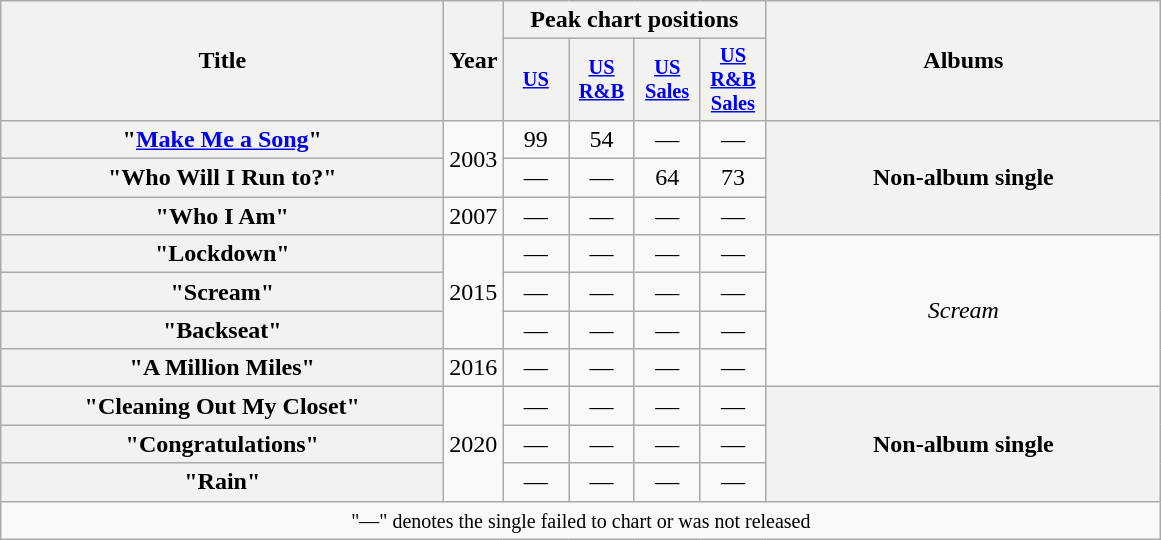<table class="wikitable plainrowheaders" style="text-align: center;" border="1">
<tr>
<th scope="col" rowspan="2" style="width:18em;">Title</th>
<th scope="col" rowspan="2" style="width:1em;">Year</th>
<th scope="col" colspan="4">Peak chart positions</th>
<th scope="col" rowspan="2" style="width:16em;">Albums</th>
</tr>
<tr>
<th scope="col" style="width:2.75em;font-size:85%;"><a href='#'>US</a> <br></th>
<th scope="col" style="width:2.75em;font-size:85%;"><a href='#'>US R&B</a> <br></th>
<th scope="col" style="width:2.75em;font-size:85%;"><a href='#'>US<br>Sales</a><br></th>
<th scope="col" style="width:2.75em;font-size:85%;"><a href='#'>US<br>R&B<br> Sales</a><br></th>
</tr>
<tr>
<th scope="row">"<a href='#'>Make Me a Song</a>"</th>
<td rowspan="2">2003</td>
<td>99</td>
<td>54</td>
<td>—</td>
<td>—</td>
<th scope="row" rowspan="3" style="text-align:center;">Non-album single</th>
</tr>
<tr>
<th scope="row">"Who Will I Run to?"</th>
<td>—</td>
<td>—</td>
<td>64</td>
<td>73</td>
</tr>
<tr>
<th scope="row">"Who I Am"</th>
<td>2007</td>
<td>—</td>
<td>—</td>
<td>—</td>
<td>—</td>
</tr>
<tr>
<th scope="row">"Lockdown"</th>
<td rowspan="3">2015</td>
<td>—</td>
<td>—</td>
<td>—</td>
<td>—</td>
<td rowspan="4"><em>Scream</em></td>
</tr>
<tr>
<th scope="row">"Scream"</th>
<td>—</td>
<td>—</td>
<td>—</td>
<td>—</td>
</tr>
<tr>
<th scope="row">"Backseat"</th>
<td>—</td>
<td>—</td>
<td>—</td>
<td>—</td>
</tr>
<tr>
<th scope="row">"A Million Miles"</th>
<td>2016</td>
<td>—</td>
<td>—</td>
<td>—</td>
<td>—</td>
</tr>
<tr>
<th scope="row">"Cleaning Out My Closet"</th>
<td rowspan="3">2020</td>
<td>—</td>
<td>—</td>
<td>—</td>
<td>—</td>
<th scope="row" rowspan="3" style="text-align:center;">Non-album single</th>
</tr>
<tr>
<th scope="row">"Congratulations"</th>
<td>—</td>
<td>—</td>
<td>—</td>
<td>—</td>
</tr>
<tr>
<th scope="row">"Rain"</th>
<td>—</td>
<td>—</td>
<td>—</td>
<td>—</td>
</tr>
<tr>
<td style="text-align:center;" colspan="22"><small>"—" denotes the single failed to chart or was not released</small></td>
</tr>
</table>
